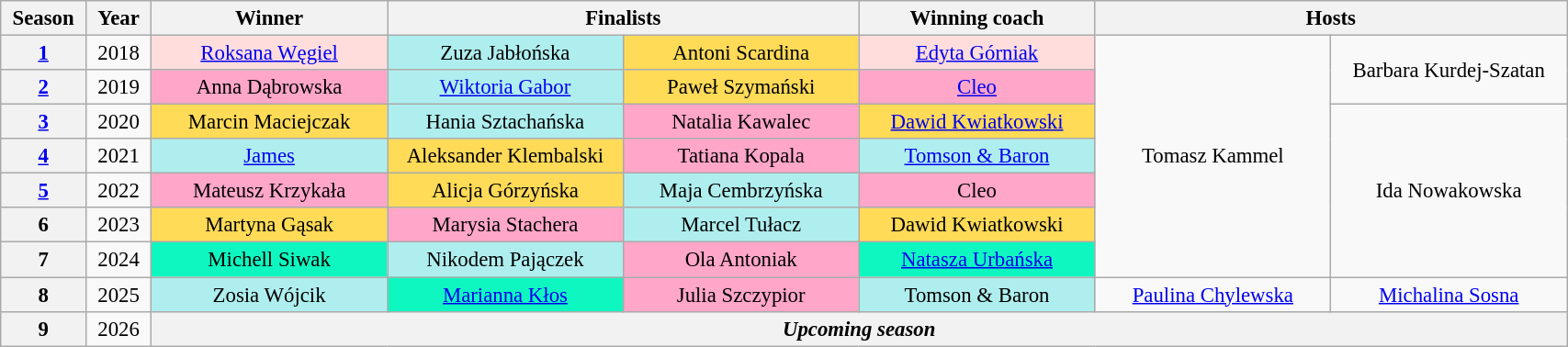<table class="wikitable" style="text-align:center; font-size:95%; line-height:18px; width:90%">
<tr>
<th scope="col" width="01%">Season</th>
<th scope="col" width="01%">Year</th>
<th scope="col" width="08%">Winner</th>
<th scope="col" colspan="2">Finalists</th>
<th scope="col" width="08%">Winning coach</th>
<th scope="col" colspan="2">Hosts</th>
</tr>
<tr>
<th><a href='#'>1</a></th>
<td>2018</td>
<td bgcolor="#ffdddd"><a href='#'>Roksana Węgiel</a></td>
<td bgcolor="#afeeee" width="08%">Zuza Jabłońska</td>
<td bgcolor="#ffdb58" width="08%">Antoni Scardina</td>
<td bgcolor="#ffdddd"><a href='#'>Edyta Górniak</a></td>
<td width="08%" rowspan="7">Tomasz Kammel</td>
<td width="08%" rowspan="2">Barbara Kurdej-Szatan</td>
</tr>
<tr>
<th><a href='#'>2</a></th>
<td>2019</td>
<td bgcolor="#FFA6C9">Anna Dąbrowska</td>
<td bgcolor="#afeeee"><a href='#'>Wiktoria Gabor</a></td>
<td bgcolor="#ffdb58">Paweł Szymański</td>
<td bgcolor="#FFA6C9"><a href='#'>Cleo</a></td>
</tr>
<tr>
<th><a href='#'>3</a></th>
<td>2020</td>
<td bgcolor="#ffdb58">Marcin Maciejczak</td>
<td bgcolor="#afeeee">Hania Sztachańska</td>
<td bgcolor="#FFA6C9">Natalia Kawalec</td>
<td bgcolor="#ffdb58"><a href='#'>Dawid Kwiatkowski</a></td>
<td rowspan="5">Ida Nowakowska</td>
</tr>
<tr>
<th><a href='#'>4</a></th>
<td>2021</td>
<td bgcolor="#afeeee"><a href='#'>James</a></td>
<td bgcolor="#ffdb58">Aleksander Klembalski</td>
<td bgcolor="#FFA6C9">Tatiana Kopala</td>
<td bgcolor="#afeeee"><a href='#'>Tomson & Baron</a></td>
</tr>
<tr>
<th><a href='#'>5</a></th>
<td>2022</td>
<td bgcolor="#FFA6C9">Mateusz Krzykała</td>
<td bgcolor="#ffdb58">Alicja Górzyńska</td>
<td bgcolor="#afeeee">Maja Cembrzyńska</td>
<td bgcolor="#FFA6C9">Cleo</td>
</tr>
<tr>
<th>6</th>
<td>2023</td>
<td bgcolor="#ffdb58">Martyna Gąsak</td>
<td bgcolor="#FFA6C9">Marysia Stachera</td>
<td bgcolor="#afeeee">Marcel Tułacz</td>
<td bgcolor="#ffdb58">Dawid Kwiatkowski</td>
</tr>
<tr>
<th>7</th>
<td>2024</td>
<td bgcolor="#0ff7c0">Michell Siwak</td>
<td bgcolor="#afeeee">Nikodem Pajączek</td>
<td bgcolor="#FFA6C9">Ola Antoniak</td>
<td bgcolor="#0ff7c0"><a href='#'>Natasza Urbańska</a></td>
</tr>
<tr>
<th>8</th>
<td>2025</td>
<td bgcolor="#afeeee">Zosia Wójcik</td>
<td bgcolor="#0ff7c0"><a href='#'>Marianna Kłos</a></td>
<td bgcolor="#FFA6C9">Julia Szczypior</td>
<td bgcolor="#afeeee">Tomson & Baron</td>
<td><a href='#'>Paulina Chylewska</a></td>
<td><a href='#'>Michalina Sosna</a></td>
</tr>
<tr>
<th>9</th>
<td>2026</td>
<th colspan="7"><em>Upcoming season</em></th>
</tr>
</table>
